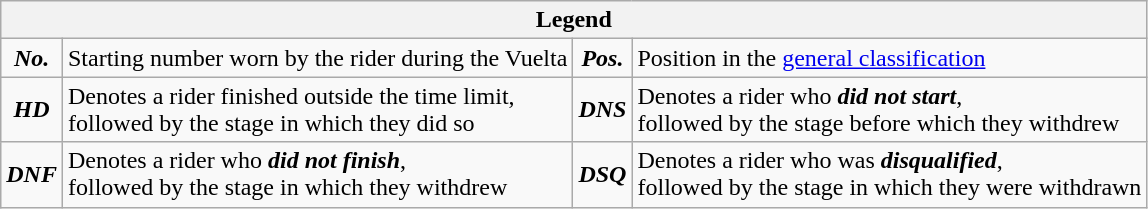<table class="wikitable">
<tr>
<th colspan=4>Legend</th>
</tr>
<tr>
<td align=center><strong><em>No.</em></strong></td>
<td>Starting number worn by the rider during the Vuelta</td>
<td align=center><strong><em>Pos.</em></strong></td>
<td>Position in the <a href='#'>general classification</a></td>
</tr>
<tr>
<td align=center><strong><em>HD</em></strong></td>
<td>Denotes a rider finished outside the time limit,<br>followed by the stage in which they did so</td>
<td align=center><strong><em>DNS</em></strong></td>
<td>Denotes a rider who <strong><em>did not start</em></strong>,<br>followed by the stage before which they withdrew</td>
</tr>
<tr>
<td align=center><strong><em>DNF</em></strong></td>
<td>Denotes a rider who <strong><em>did not finish</em></strong>,<br>followed by the stage in which they withdrew</td>
<td align=center><strong><em>DSQ</em></strong></td>
<td>Denotes a rider who was <strong><em>disqualified</em></strong>,<br>followed by the stage in which they were withdrawn</td>
</tr>
</table>
